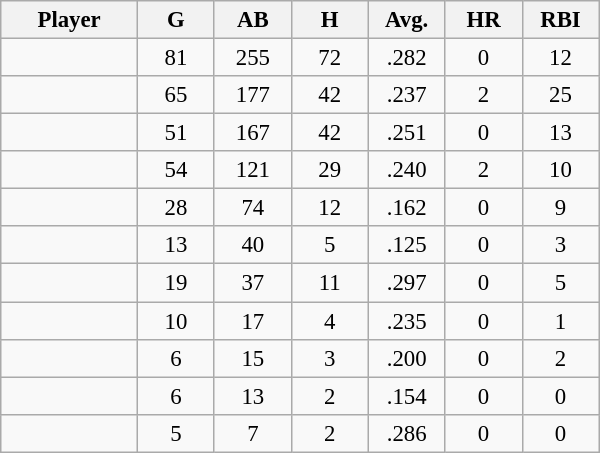<table class="wikitable sortable" style="text-align:center; font-size: 95%;">
<tr>
<th bgcolor="#DDDDFF" width="16%">Player</th>
<th bgcolor="#DDDDFF" width="9%">G</th>
<th bgcolor="#DDDDFF" width="9%">AB</th>
<th bgcolor="#DDDDFF" width="9%">H</th>
<th bgcolor="#DDDDFF" width="9%">Avg.</th>
<th bgcolor="#DDDDFF" width="9%">HR</th>
<th bgcolor="#DDDDFF" width="9%">RBI</th>
</tr>
<tr>
<td></td>
<td>81</td>
<td>255</td>
<td>72</td>
<td>.282</td>
<td>0</td>
<td>12</td>
</tr>
<tr>
<td></td>
<td>65</td>
<td>177</td>
<td>42</td>
<td>.237</td>
<td>2</td>
<td>25</td>
</tr>
<tr>
<td></td>
<td>51</td>
<td>167</td>
<td>42</td>
<td>.251</td>
<td>0</td>
<td>13</td>
</tr>
<tr>
<td></td>
<td>54</td>
<td>121</td>
<td>29</td>
<td>.240</td>
<td>2</td>
<td>10</td>
</tr>
<tr>
<td></td>
<td>28</td>
<td>74</td>
<td>12</td>
<td>.162</td>
<td>0</td>
<td>9</td>
</tr>
<tr>
<td></td>
<td>13</td>
<td>40</td>
<td>5</td>
<td>.125</td>
<td>0</td>
<td>3</td>
</tr>
<tr>
<td></td>
<td>19</td>
<td>37</td>
<td>11</td>
<td>.297</td>
<td>0</td>
<td>5</td>
</tr>
<tr>
<td></td>
<td>10</td>
<td>17</td>
<td>4</td>
<td>.235</td>
<td>0</td>
<td>1</td>
</tr>
<tr>
<td></td>
<td>6</td>
<td>15</td>
<td>3</td>
<td>.200</td>
<td>0</td>
<td>2</td>
</tr>
<tr>
<td></td>
<td>6</td>
<td>13</td>
<td>2</td>
<td>.154</td>
<td>0</td>
<td>0</td>
</tr>
<tr>
<td></td>
<td>5</td>
<td>7</td>
<td>2</td>
<td>.286</td>
<td>0</td>
<td>0</td>
</tr>
</table>
